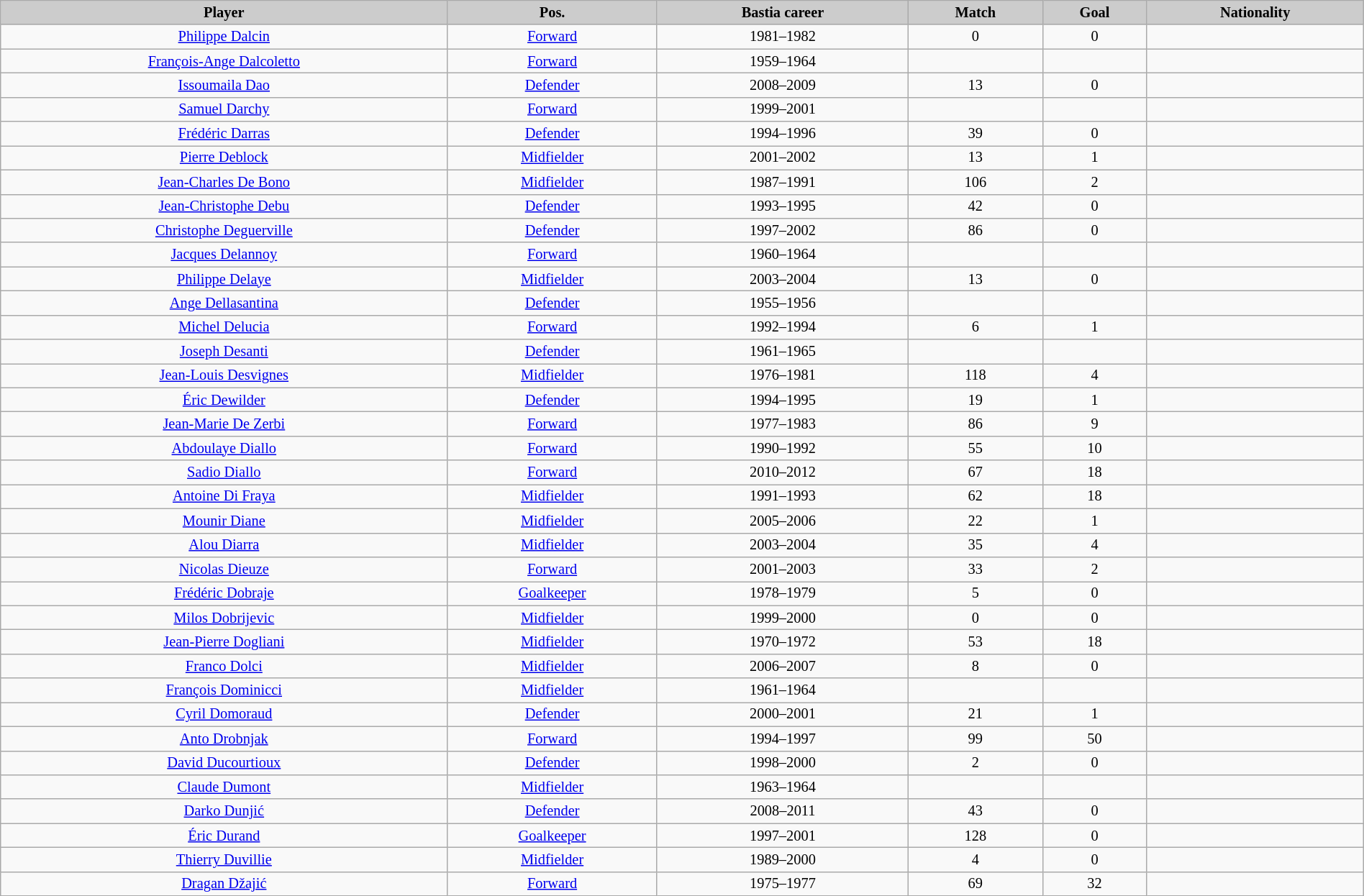<table cellpadding="4" cellspacing="0" border="1" width="100%" style="text-align: center; font-size: 85%; border: gray solid 1px; border-collapse: collapse;" class="wikitable sortable">
<tr bgcolor="#CCCCCC">
<td align="center"><strong>Player</strong></td>
<td align="center"><strong>Pos.</strong></td>
<td align="center"><strong>Bastia career</strong></td>
<td align="center"><strong>Match</strong></td>
<td align="center"><strong>Goal</strong></td>
<td align="center"><strong>Nationality</strong></td>
</tr>
<tr>
<td><a href='#'>Philippe Dalcin</a></td>
<td><a href='#'>Forward</a></td>
<td>1981–1982</td>
<td>0</td>
<td>0</td>
<td></td>
</tr>
<tr>
<td><a href='#'>François-Ange Dalcoletto</a></td>
<td><a href='#'>Forward</a></td>
<td>1959–1964</td>
<td></td>
<td></td>
<td></td>
</tr>
<tr>
<td><a href='#'>Issoumaila Dao</a></td>
<td><a href='#'>Defender</a></td>
<td>2008–2009</td>
<td>13</td>
<td>0</td>
<td></td>
</tr>
<tr>
<td><a href='#'>Samuel Darchy</a></td>
<td><a href='#'>Forward</a></td>
<td>1999–2001</td>
<td></td>
<td></td>
<td></td>
</tr>
<tr>
<td><a href='#'>Frédéric Darras</a></td>
<td><a href='#'>Defender</a></td>
<td>1994–1996</td>
<td>39</td>
<td>0</td>
<td></td>
</tr>
<tr>
<td><a href='#'>Pierre Deblock</a></td>
<td><a href='#'>Midfielder</a></td>
<td>2001–2002</td>
<td>13</td>
<td>1</td>
<td></td>
</tr>
<tr>
<td><a href='#'>Jean-Charles De Bono</a></td>
<td><a href='#'>Midfielder</a></td>
<td>1987–1991</td>
<td>106</td>
<td>2</td>
<td></td>
</tr>
<tr>
<td><a href='#'>Jean-Christophe Debu</a></td>
<td><a href='#'>Defender</a></td>
<td>1993–1995</td>
<td>42</td>
<td>0</td>
<td></td>
</tr>
<tr>
<td><a href='#'>Christophe Deguerville</a></td>
<td><a href='#'>Defender</a></td>
<td>1997–2002</td>
<td>86</td>
<td>0</td>
<td></td>
</tr>
<tr>
<td><a href='#'>Jacques Delannoy</a></td>
<td><a href='#'>Forward</a></td>
<td>1960–1964</td>
<td></td>
<td></td>
<td></td>
</tr>
<tr>
<td><a href='#'>Philippe Delaye</a></td>
<td><a href='#'>Midfielder</a></td>
<td>2003–2004</td>
<td>13</td>
<td>0</td>
<td></td>
</tr>
<tr>
<td><a href='#'>Ange Dellasantina</a></td>
<td><a href='#'>Defender</a></td>
<td>1955–1956</td>
<td></td>
<td></td>
<td></td>
</tr>
<tr>
<td><a href='#'>Michel Delucia</a></td>
<td><a href='#'>Forward</a></td>
<td>1992–1994</td>
<td>6</td>
<td>1</td>
<td></td>
</tr>
<tr>
<td><a href='#'>Joseph Desanti</a></td>
<td><a href='#'>Defender</a></td>
<td>1961–1965</td>
<td></td>
<td></td>
<td></td>
</tr>
<tr>
<td><a href='#'>Jean-Louis Desvignes</a></td>
<td><a href='#'>Midfielder</a></td>
<td>1976–1981</td>
<td>118</td>
<td>4</td>
<td></td>
</tr>
<tr>
<td><a href='#'>Éric Dewilder</a></td>
<td><a href='#'>Defender</a></td>
<td>1994–1995</td>
<td>19</td>
<td>1</td>
<td></td>
</tr>
<tr>
<td><a href='#'>Jean-Marie De Zerbi</a></td>
<td><a href='#'>Forward</a></td>
<td>1977–1983</td>
<td>86</td>
<td>9</td>
<td></td>
</tr>
<tr>
<td><a href='#'>Abdoulaye Diallo</a></td>
<td><a href='#'>Forward</a></td>
<td>1990–1992</td>
<td>55</td>
<td>10</td>
<td></td>
</tr>
<tr>
<td><a href='#'>Sadio Diallo</a></td>
<td><a href='#'>Forward</a></td>
<td>2010–2012</td>
<td>67</td>
<td>18</td>
<td></td>
</tr>
<tr>
<td><a href='#'>Antoine Di Fraya</a></td>
<td><a href='#'>Midfielder</a></td>
<td>1991–1993</td>
<td>62</td>
<td>18</td>
<td></td>
</tr>
<tr>
<td><a href='#'>Mounir Diane</a></td>
<td><a href='#'>Midfielder</a></td>
<td>2005–2006</td>
<td>22</td>
<td>1</td>
<td></td>
</tr>
<tr>
<td><a href='#'>Alou Diarra</a></td>
<td><a href='#'>Midfielder</a></td>
<td>2003–2004</td>
<td>35</td>
<td>4</td>
<td></td>
</tr>
<tr>
<td><a href='#'>Nicolas Dieuze</a></td>
<td><a href='#'>Forward</a></td>
<td>2001–2003</td>
<td>33</td>
<td>2</td>
<td></td>
</tr>
<tr>
<td><a href='#'>Frédéric Dobraje</a></td>
<td><a href='#'>Goalkeeper</a></td>
<td>1978–1979</td>
<td>5</td>
<td>0</td>
<td></td>
</tr>
<tr>
<td><a href='#'>Milos Dobrijevic</a></td>
<td><a href='#'>Midfielder</a></td>
<td>1999–2000</td>
<td>0</td>
<td>0</td>
<td></td>
</tr>
<tr>
<td><a href='#'>Jean-Pierre Dogliani</a></td>
<td><a href='#'>Midfielder</a></td>
<td>1970–1972</td>
<td>53</td>
<td>18</td>
<td></td>
</tr>
<tr>
<td><a href='#'>Franco Dolci</a></td>
<td><a href='#'>Midfielder</a></td>
<td>2006–2007</td>
<td>8</td>
<td>0</td>
<td></td>
</tr>
<tr>
<td><a href='#'>François Dominicci</a></td>
<td><a href='#'>Midfielder</a></td>
<td>1961–1964</td>
<td></td>
<td></td>
<td></td>
</tr>
<tr>
<td><a href='#'>Cyril Domoraud</a></td>
<td><a href='#'>Defender</a></td>
<td>2000–2001</td>
<td>21</td>
<td>1</td>
<td></td>
</tr>
<tr>
<td><a href='#'>Anto Drobnjak</a></td>
<td><a href='#'>Forward</a></td>
<td>1994–1997</td>
<td>99</td>
<td>50</td>
<td></td>
</tr>
<tr>
<td><a href='#'>David Ducourtioux</a></td>
<td><a href='#'>Defender</a></td>
<td>1998–2000</td>
<td>2</td>
<td>0</td>
<td></td>
</tr>
<tr>
<td><a href='#'>Claude Dumont</a></td>
<td><a href='#'>Midfielder</a></td>
<td>1963–1964</td>
<td></td>
<td></td>
<td></td>
</tr>
<tr>
<td><a href='#'>Darko Dunjić</a></td>
<td><a href='#'>Defender</a></td>
<td>2008–2011</td>
<td>43</td>
<td>0</td>
<td></td>
</tr>
<tr>
<td><a href='#'>Éric Durand</a></td>
<td><a href='#'>Goalkeeper</a></td>
<td>1997–2001</td>
<td>128</td>
<td>0</td>
<td></td>
</tr>
<tr>
<td><a href='#'>Thierry Duvillie</a></td>
<td><a href='#'>Midfielder</a></td>
<td>1989–2000</td>
<td>4</td>
<td>0</td>
<td></td>
</tr>
<tr>
<td><a href='#'>Dragan Džajić</a></td>
<td><a href='#'>Forward</a></td>
<td>1975–1977</td>
<td>69</td>
<td>32</td>
<td></td>
</tr>
</table>
